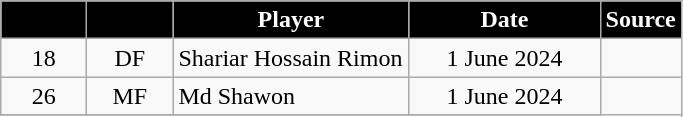<table class="wikitable plainrowheaders sortable" style="text-align:center">
<tr>
<th style="background:black; color:white; width:50px;"></th>
<th style="background:black; color:white; width:50px;"></th>
<th style="background:black; color:white; width:150px;">Player</th>
<th style="background:black; color:white; width:120px;">Date</th>
<th style="background:black; color:white; width:25px;">Source</th>
</tr>
<tr>
<td align="center">18</td>
<td align="center">DF</td>
<td align="left">Shariar Hossain Rimon</td>
<td align="center">1 June 2024</td>
<td></td>
</tr>
<tr>
<td align="center">26</td>
<td align="center">MF</td>
<td align="left">Md Shawon</td>
<td align="center">1 June 2024</td>
</tr>
<tr>
</tr>
</table>
